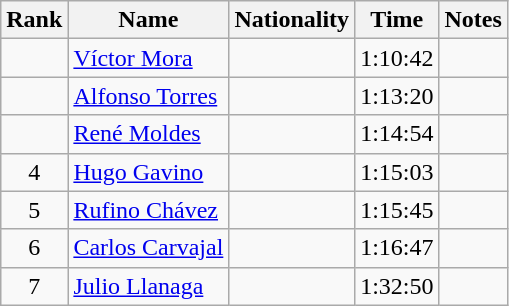<table class="wikitable sortable" style="text-align:center">
<tr>
<th>Rank</th>
<th>Name</th>
<th>Nationality</th>
<th>Time</th>
<th>Notes</th>
</tr>
<tr>
<td></td>
<td align=left><a href='#'>Víctor Mora</a></td>
<td align=left></td>
<td>1:10:42</td>
<td></td>
</tr>
<tr>
<td></td>
<td align=left><a href='#'>Alfonso Torres</a></td>
<td align=left></td>
<td>1:13:20</td>
<td></td>
</tr>
<tr>
<td></td>
<td align=left><a href='#'>René Moldes</a></td>
<td align=left></td>
<td>1:14:54</td>
<td></td>
</tr>
<tr>
<td>4</td>
<td align=left><a href='#'>Hugo Gavino</a></td>
<td align=left></td>
<td>1:15:03</td>
<td></td>
</tr>
<tr>
<td>5</td>
<td align=left><a href='#'>Rufino Chávez</a></td>
<td align=left></td>
<td>1:15:45</td>
<td></td>
</tr>
<tr>
<td>6</td>
<td align=left><a href='#'>Carlos Carvajal</a></td>
<td align=left></td>
<td>1:16:47</td>
<td></td>
</tr>
<tr>
<td>7</td>
<td align=left><a href='#'>Julio Llanaga</a></td>
<td align=left></td>
<td>1:32:50</td>
<td></td>
</tr>
</table>
